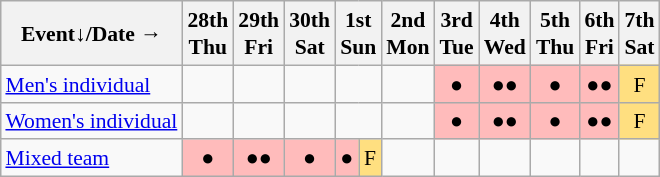<table class="wikitable" style="margin:0.5em auto; font-size:90%; line-height:1.25em; text-align:center;">
<tr>
<th>Event↓/Date →</th>
<th>28th<br>Thu</th>
<th>29th<br>Fri</th>
<th>30th<br>Sat</th>
<th colspan=2>1st<br>Sun</th>
<th>2nd<br>Mon</th>
<th>3rd<br>Tue</th>
<th>4th <br>Wed</th>
<th>5th <br>Thu</th>
<th>6th<br>Fri</th>
<th>7th<br>Sat</th>
</tr>
<tr>
<td align="left"><a href='#'>Men's individual</a></td>
<td></td>
<td></td>
<td></td>
<td colspan=2></td>
<td></td>
<td bgcolor="#FFBBBB">●</td>
<td bgcolor="#FFBBBB">●●</td>
<td bgcolor="#FFBBBB">●</td>
<td bgcolor="#FFBBBB">●●</td>
<td bgcolor="#FFDF80">F</td>
</tr>
<tr>
<td align="left"><a href='#'>Women's individual</a></td>
<td></td>
<td></td>
<td></td>
<td colspan=2></td>
<td></td>
<td bgcolor="#FFBBBB">●</td>
<td bgcolor="#FFBBBB">●●</td>
<td bgcolor="#FFBBBB">●</td>
<td bgcolor="#FFBBBB">●●</td>
<td bgcolor="#FFDF80">F</td>
</tr>
<tr>
<td align="left"><a href='#'>Mixed team</a></td>
<td bgcolor="#FFBBBB">●</td>
<td bgcolor="#FFBBBB">●●</td>
<td bgcolor="#FFBBBB">●</td>
<td bgcolor="#FFBBBB">●</td>
<td bgcolor="#FFDF80">F</td>
<td></td>
<td></td>
<td></td>
<td></td>
<td></td>
<td></td>
</tr>
</table>
